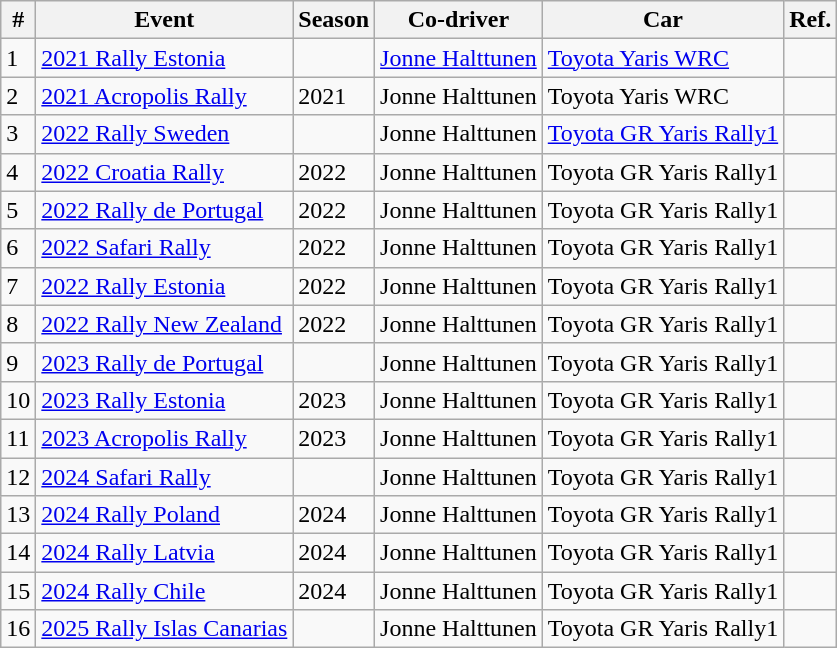<table class="wikitable">
<tr>
<th>#</th>
<th>Event</th>
<th>Season</th>
<th>Co-driver</th>
<th>Car</th>
<th>Ref.</th>
</tr>
<tr>
<td>1</td>
<td> <a href='#'>2021 Rally Estonia</a></td>
<td></td>
<td> <a href='#'>Jonne Halttunen</a></td>
<td><a href='#'>Toyota Yaris WRC</a></td>
<td align="center"></td>
</tr>
<tr>
<td>2</td>
<td> <a href='#'>2021 Acropolis Rally</a></td>
<td>2021</td>
<td> Jonne Halttunen</td>
<td>Toyota Yaris WRC</td>
<td align="center"></td>
</tr>
<tr>
<td>3</td>
<td> <a href='#'>2022 Rally Sweden</a></td>
<td></td>
<td> Jonne Halttunen</td>
<td><a href='#'>Toyota GR Yaris Rally1</a></td>
<td align="center"></td>
</tr>
<tr>
<td>4</td>
<td> <a href='#'>2022 Croatia Rally</a></td>
<td>2022</td>
<td> Jonne Halttunen</td>
<td>Toyota GR Yaris Rally1</td>
<td align="center"></td>
</tr>
<tr>
<td>5</td>
<td> <a href='#'>2022 Rally de Portugal</a></td>
<td>2022</td>
<td> Jonne Halttunen</td>
<td>Toyota GR Yaris Rally1</td>
<td align="center"></td>
</tr>
<tr>
<td>6</td>
<td> <a href='#'>2022 Safari Rally</a></td>
<td>2022</td>
<td> Jonne Halttunen</td>
<td>Toyota GR Yaris Rally1</td>
<td align="center"></td>
</tr>
<tr>
<td>7</td>
<td> <a href='#'>2022 Rally Estonia</a></td>
<td>2022</td>
<td> Jonne Halttunen</td>
<td>Toyota GR Yaris Rally1</td>
<td align="center"></td>
</tr>
<tr>
<td>8</td>
<td> <a href='#'>2022 Rally New Zealand</a></td>
<td>2022</td>
<td> Jonne Halttunen</td>
<td>Toyota GR Yaris Rally1</td>
<td align="center"></td>
</tr>
<tr>
<td>9</td>
<td> <a href='#'>2023 Rally de Portugal</a></td>
<td></td>
<td> Jonne Halttunen</td>
<td>Toyota GR Yaris Rally1</td>
<td align="center"></td>
</tr>
<tr>
<td>10</td>
<td> <a href='#'>2023 Rally Estonia</a></td>
<td>2023</td>
<td> Jonne Halttunen</td>
<td>Toyota GR Yaris Rally1</td>
<td align="center"></td>
</tr>
<tr>
<td>11</td>
<td> <a href='#'>2023 Acropolis Rally</a></td>
<td>2023</td>
<td> Jonne Halttunen</td>
<td>Toyota GR Yaris Rally1</td>
<td align="center"></td>
</tr>
<tr>
<td>12</td>
<td> <a href='#'>2024 Safari Rally</a></td>
<td></td>
<td> Jonne Halttunen</td>
<td>Toyota GR Yaris Rally1</td>
<td align="center"></td>
</tr>
<tr>
<td>13</td>
<td> <a href='#'>2024 Rally Poland</a></td>
<td>2024</td>
<td> Jonne Halttunen</td>
<td>Toyota GR Yaris Rally1</td>
<td align="center"></td>
</tr>
<tr>
<td>14</td>
<td> <a href='#'>2024 Rally Latvia</a></td>
<td>2024</td>
<td> Jonne Halttunen</td>
<td>Toyota GR Yaris Rally1</td>
<td align="center"></td>
</tr>
<tr>
<td>15</td>
<td> <a href='#'>2024 Rally Chile</a></td>
<td>2024</td>
<td> Jonne Halttunen</td>
<td>Toyota GR Yaris Rally1</td>
<td align="center"></td>
</tr>
<tr>
<td>16</td>
<td> <a href='#'>2025 Rally Islas Canarias</a></td>
<td></td>
<td> Jonne Halttunen</td>
<td>Toyota GR Yaris Rally1</td>
<td align="center"></td>
</tr>
</table>
